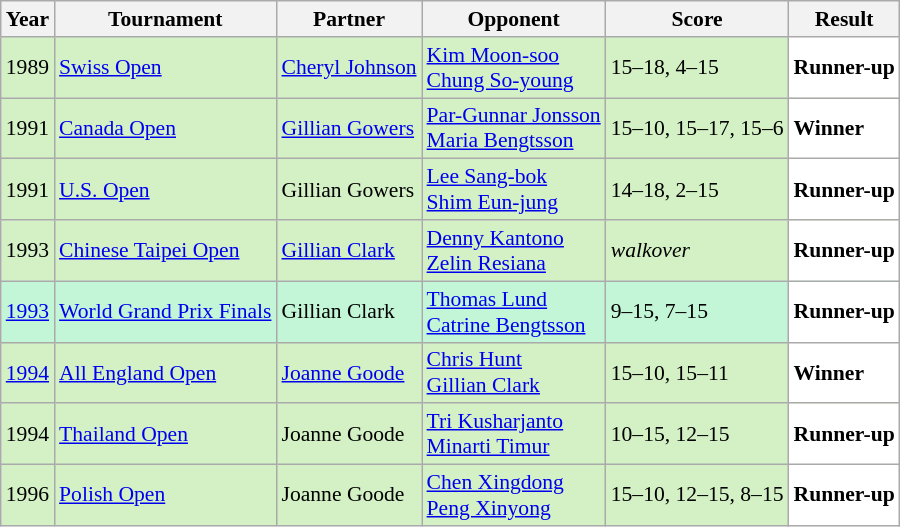<table class="sortable wikitable" style="font-size: 90%;">
<tr>
<th>Year</th>
<th>Tournament</th>
<th>Partner</th>
<th>Opponent</th>
<th>Score</th>
<th>Result</th>
</tr>
<tr style="background:#D4F1C5">
<td align="center">1989</td>
<td align="left"><a href='#'>Swiss Open</a></td>
<td align="left"> <a href='#'>Cheryl Johnson</a></td>
<td align="left"> <a href='#'>Kim Moon-soo</a> <br>  <a href='#'>Chung So-young</a></td>
<td align="left">15–18, 4–15</td>
<td style="text-align:left; background:white"> <strong>Runner-up</strong></td>
</tr>
<tr style="background:#D4F1C5">
<td align="center">1991</td>
<td align="left"><a href='#'>Canada Open</a></td>
<td align="left"> <a href='#'>Gillian Gowers</a></td>
<td align="left"> <a href='#'>Par-Gunnar Jonsson</a><br> <a href='#'>Maria Bengtsson</a></td>
<td align="left">15–10, 15–17, 15–6</td>
<td style="text-align:left; background:white"> <strong>Winner</strong></td>
</tr>
<tr style="background:#D4F1C5">
<td align="center">1991</td>
<td align="left"><a href='#'>U.S. Open</a></td>
<td align="left"> Gillian Gowers</td>
<td align="left"> <a href='#'>Lee Sang-bok</a> <br> <a href='#'>Shim Eun-jung</a></td>
<td align="left">14–18, 2–15</td>
<td style="text-align:left; background:white"> <strong>Runner-up</strong></td>
</tr>
<tr style="background:#D4F1C5">
<td align="center">1993</td>
<td align="left"><a href='#'>Chinese Taipei Open</a></td>
<td align="left"> <a href='#'>Gillian Clark</a></td>
<td align="left"> <a href='#'>Denny Kantono</a><br> <a href='#'>Zelin Resiana</a></td>
<td align="left"><em>walkover</em></td>
<td style="text-align:left; background:white"> <strong>Runner-up</strong></td>
</tr>
<tr style="background:#C3F6D7">
<td align="center"><a href='#'>1993</a></td>
<td align="left"><a href='#'>World Grand Prix Finals</a></td>
<td align="left"> Gillian Clark</td>
<td align="left"> <a href='#'>Thomas Lund</a><br> <a href='#'>Catrine Bengtsson</a></td>
<td align="left">9–15, 7–15</td>
<td style="text-align:left; background:white"> <strong>Runner-up</strong></td>
</tr>
<tr style="background:#D4F1C5">
<td align="center"><a href='#'>1994</a></td>
<td align="left"><a href='#'>All England Open</a></td>
<td align="left"> <a href='#'>Joanne Goode</a></td>
<td align="left"> <a href='#'>Chris Hunt</a><br> <a href='#'>Gillian Clark</a></td>
<td align="left">15–10, 15–11</td>
<td style="text-align:left; background:white"> <strong>Winner</strong></td>
</tr>
<tr style="background:#D4F1C5">
<td align="center">1994</td>
<td align="left"><a href='#'>Thailand Open</a></td>
<td align="left"> Joanne Goode</td>
<td align="left"> <a href='#'>Tri Kusharjanto</a><br> <a href='#'>Minarti Timur</a></td>
<td align="left">10–15, 12–15</td>
<td style="text-align:left; background:white"> <strong>Runner-up</strong></td>
</tr>
<tr style="background:#D4F1C5">
<td align="center">1996</td>
<td align="left"><a href='#'>Polish Open</a></td>
<td align="left"> Joanne Goode</td>
<td align="left"> <a href='#'>Chen Xingdong</a><br> <a href='#'>Peng Xinyong</a></td>
<td align="left">15–10, 12–15, 8–15</td>
<td style="text-align:left; background:white"> <strong>Runner-up</strong></td>
</tr>
</table>
